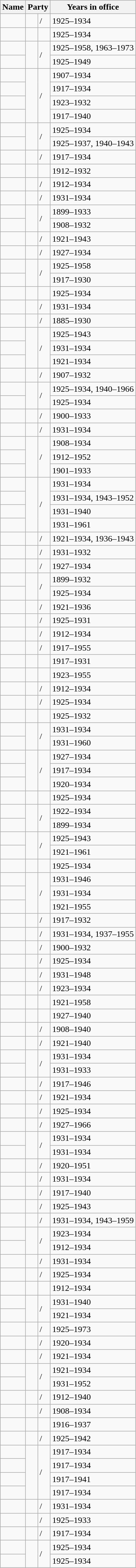<table class="wikitable sortable">
<tr>
<th>Name</th>
<th colspan=2>Party</th>
<th>Years in office</th>
</tr>
<tr>
<td></td>
<td> </td>
<td> / </td>
<td>1925–1934</td>
</tr>
<tr>
<td></td>
<td> </td>
<td></td>
<td>1925–1934</td>
</tr>
<tr>
<td></td>
<td rowspan="2" > </td>
<td rowspan="2"> / </td>
<td>1925–1958, 1963–1973</td>
</tr>
<tr>
<td></td>
<td>1925–1949</td>
</tr>
<tr>
<td></td>
<td rowspan="4" > </td>
<td rowspan="4"> / </td>
<td>1907–1934</td>
</tr>
<tr>
<td></td>
<td>1917–1934</td>
</tr>
<tr>
<td></td>
<td>1923–1932</td>
</tr>
<tr>
<td></td>
<td>1917–1940</td>
</tr>
<tr>
<td></td>
<td rowspan="2" > </td>
<td rowspan="2"> / </td>
<td>1925–1934</td>
</tr>
<tr>
<td></td>
<td>1925–1937, 1940–1943</td>
</tr>
<tr>
<td></td>
<td> </td>
<td> / </td>
<td>1917–1934</td>
</tr>
<tr>
<td></td>
<td> </td>
<td></td>
<td>1912–1932</td>
</tr>
<tr>
<td></td>
<td> </td>
<td> / </td>
<td>1912–1934</td>
</tr>
<tr>
<td></td>
<td> </td>
<td> / </td>
<td>1931–1934</td>
</tr>
<tr>
<td></td>
<td rowspan="2" > </td>
<td rowspan="2"> / </td>
<td>1899–1933</td>
</tr>
<tr>
<td></td>
<td>1908–1932</td>
</tr>
<tr>
<td></td>
<td> </td>
<td> / </td>
<td>1921–1943</td>
</tr>
<tr>
<td></td>
<td> </td>
<td> / </td>
<td>1927–1934</td>
</tr>
<tr>
<td></td>
<td rowspan="2" > </td>
<td rowspan="2"> / </td>
<td>1925–1958</td>
</tr>
<tr>
<td></td>
<td>1917–1930</td>
</tr>
<tr>
<td></td>
<td> </td>
<td></td>
<td>1925–1934</td>
</tr>
<tr>
<td></td>
<td> </td>
<td> / </td>
<td>1931–1934</td>
</tr>
<tr>
<td></td>
<td> </td>
<td> / </td>
<td>1885–1930</td>
</tr>
<tr>
<td></td>
<td rowspan="3" > </td>
<td rowspan="3"> / </td>
<td>1925–1943</td>
</tr>
<tr>
<td></td>
<td>1931–1934</td>
</tr>
<tr>
<td></td>
<td>1921–1934</td>
</tr>
<tr>
<td></td>
<td> </td>
<td> / </td>
<td>1907–1932</td>
</tr>
<tr>
<td></td>
<td rowspan="2" > </td>
<td rowspan="2"> / </td>
<td>1925–1934, 1940–1966</td>
</tr>
<tr>
<td></td>
<td>1925–1934</td>
</tr>
<tr>
<td></td>
<td> </td>
<td> / </td>
<td>1900–1933</td>
</tr>
<tr>
<td></td>
<td> </td>
<td> / </td>
<td>1931–1934</td>
</tr>
<tr>
<td></td>
<td rowspan="3" > </td>
<td rowspan="3"> / </td>
<td>1908–1934</td>
</tr>
<tr>
<td></td>
<td>1912–1952</td>
</tr>
<tr>
<td></td>
<td>1901–1933</td>
</tr>
<tr>
<td></td>
<td rowspan="4" > </td>
<td rowspan="4"> / </td>
<td>1931–1934</td>
</tr>
<tr>
<td></td>
<td>1931–1934, 1943–1952</td>
</tr>
<tr>
<td></td>
<td>1931–1940</td>
</tr>
<tr>
<td></td>
<td>1931–1961</td>
</tr>
<tr>
<td></td>
<td> </td>
<td> / </td>
<td>1921–1934, 1936–1943</td>
</tr>
<tr>
<td></td>
<td> </td>
<td> / </td>
<td>1931–1932</td>
</tr>
<tr>
<td></td>
<td> </td>
<td> / </td>
<td>1927–1934</td>
</tr>
<tr>
<td></td>
<td rowspan="2" > </td>
<td rowspan="2"> / </td>
<td>1899–1932</td>
</tr>
<tr>
<td></td>
<td>1925–1934</td>
</tr>
<tr>
<td></td>
<td> </td>
<td> / </td>
<td>1921–1936</td>
</tr>
<tr>
<td></td>
<td> </td>
<td> / </td>
<td>1925–1931</td>
</tr>
<tr>
<td></td>
<td> </td>
<td> / </td>
<td>1912–1934</td>
</tr>
<tr>
<td></td>
<td> </td>
<td> / </td>
<td>1917–1955</td>
</tr>
<tr>
<td></td>
<td> </td>
<td></td>
<td>1917–1931</td>
</tr>
<tr>
<td></td>
<td> </td>
<td></td>
<td>1923–1955</td>
</tr>
<tr>
<td></td>
<td> </td>
<td> / </td>
<td>1912–1934</td>
</tr>
<tr>
<td></td>
<td> </td>
<td> / </td>
<td>1925–1934</td>
</tr>
<tr>
<td></td>
<td> </td>
<td></td>
<td>1925–1932</td>
</tr>
<tr>
<td></td>
<td rowspan="2" > </td>
<td rowspan="2"> / </td>
<td>1931–1934</td>
</tr>
<tr>
<td></td>
<td>1931–1960</td>
</tr>
<tr>
<td></td>
<td rowspan="3" > </td>
<td rowspan="3"> / </td>
<td>1927–1934</td>
</tr>
<tr>
<td></td>
<td>1917–1934</td>
</tr>
<tr>
<td></td>
<td>1920–1934</td>
</tr>
<tr>
<td></td>
<td> </td>
<td></td>
<td>1925–1934</td>
</tr>
<tr>
<td></td>
<td rowspan="2" > </td>
<td rowspan="2"> / </td>
<td>1922–1934</td>
</tr>
<tr>
<td></td>
<td>1899–1934</td>
</tr>
<tr>
<td></td>
<td rowspan="2" > </td>
<td rowspan="2"> / </td>
<td>1925–1943</td>
</tr>
<tr>
<td></td>
<td>1921–1961</td>
</tr>
<tr>
<td></td>
<td> </td>
<td></td>
<td>1925–1934</td>
</tr>
<tr>
<td></td>
<td rowspan="3" > </td>
<td rowspan="3"> / </td>
<td>1931–1946</td>
</tr>
<tr>
<td></td>
<td>1931–1934</td>
</tr>
<tr>
<td></td>
<td>1921–1955</td>
</tr>
<tr>
<td></td>
<td> </td>
<td> / </td>
<td>1917–1932</td>
</tr>
<tr>
<td></td>
<td> </td>
<td> / </td>
<td>1931–1934, 1937–1955</td>
</tr>
<tr>
<td></td>
<td> </td>
<td> / </td>
<td>1900–1932</td>
</tr>
<tr>
<td></td>
<td> </td>
<td> / </td>
<td>1925–1934</td>
</tr>
<tr>
<td></td>
<td> </td>
<td> / </td>
<td>1931–1948</td>
</tr>
<tr>
<td></td>
<td> </td>
<td> / </td>
<td>1923–1934</td>
</tr>
<tr>
<td></td>
<td> </td>
<td></td>
<td>1921–1958</td>
</tr>
<tr>
<td></td>
<td> </td>
<td></td>
<td>1927–1940</td>
</tr>
<tr>
<td></td>
<td> </td>
<td> / </td>
<td>1908–1940</td>
</tr>
<tr>
<td></td>
<td> </td>
<td> / </td>
<td>1921–1940</td>
</tr>
<tr>
<td></td>
<td rowspan="2" > </td>
<td rowspan="2"> / </td>
<td>1931–1934</td>
</tr>
<tr>
<td></td>
<td>1931–1933</td>
</tr>
<tr>
<td></td>
<td> </td>
<td> / </td>
<td>1917–1946</td>
</tr>
<tr>
<td></td>
<td> </td>
<td>/</td>
<td>1921–1934</td>
</tr>
<tr>
<td></td>
<td> </td>
<td> / </td>
<td>1925–1934</td>
</tr>
<tr>
<td></td>
<td> </td>
<td> / </td>
<td>1927–1966</td>
</tr>
<tr>
<td></td>
<td rowspan="2" > </td>
<td rowspan="2"> / </td>
<td>1931–1934</td>
</tr>
<tr>
<td></td>
<td>1931–1934</td>
</tr>
<tr>
<td></td>
<td> </td>
<td> / </td>
<td>1920–1951</td>
</tr>
<tr>
<td></td>
<td> </td>
<td> / </td>
<td>1931–1934</td>
</tr>
<tr>
<td></td>
<td> </td>
<td> / </td>
<td>1917–1940</td>
</tr>
<tr>
<td></td>
<td> </td>
<td> / </td>
<td>1925–1943</td>
</tr>
<tr>
<td></td>
<td> </td>
<td> / </td>
<td>1931–1934, 1943–1959</td>
</tr>
<tr>
<td></td>
<td rowspan="2" > </td>
<td rowspan="2"> / </td>
<td>1923–1934</td>
</tr>
<tr>
<td></td>
<td>1912–1934</td>
</tr>
<tr>
<td></td>
<td> </td>
<td> / </td>
<td>1931–1934</td>
</tr>
<tr>
<td></td>
<td> </td>
<td> / </td>
<td>1925–1934</td>
</tr>
<tr>
<td></td>
<td> </td>
<td></td>
<td>1912–1934</td>
</tr>
<tr>
<td></td>
<td rowspan="2" > </td>
<td rowspan="2"> / </td>
<td>1931–1940</td>
</tr>
<tr>
<td></td>
<td>1921–1934</td>
</tr>
<tr>
<td></td>
<td> </td>
<td> / </td>
<td>1925–1973</td>
</tr>
<tr>
<td></td>
<td> </td>
<td> / </td>
<td>1920–1934</td>
</tr>
<tr>
<td></td>
<td> </td>
<td> / </td>
<td>1921–1934</td>
</tr>
<tr>
<td></td>
<td rowspan="2" > </td>
<td rowspan="2"> / </td>
<td>1921–1934</td>
</tr>
<tr>
<td></td>
<td>1931–1952</td>
</tr>
<tr>
<td></td>
<td> </td>
<td> / </td>
<td>1912–1940</td>
</tr>
<tr>
<td></td>
<td> </td>
<td> / </td>
<td>1908–1934</td>
</tr>
<tr>
<td></td>
<td> </td>
<td></td>
<td>1916–1937</td>
</tr>
<tr>
<td></td>
<td> </td>
<td> / </td>
<td>1925–1942</td>
</tr>
<tr>
<td></td>
<td rowspan="4" > </td>
<td rowspan="4"> / </td>
<td>1917–1934</td>
</tr>
<tr>
<td></td>
<td>1917–1934</td>
</tr>
<tr>
<td></td>
<td>1917–1941</td>
</tr>
<tr>
<td></td>
<td>1917–1934</td>
</tr>
<tr>
<td></td>
<td> </td>
<td> / </td>
<td>1931–1934</td>
</tr>
<tr>
<td></td>
<td> </td>
<td> / </td>
<td>1925–1933</td>
</tr>
<tr>
<td></td>
<td> </td>
<td> / </td>
<td>1917–1934</td>
</tr>
<tr>
<td></td>
<td rowspan="2" > </td>
<td rowspan="2"> / </td>
<td>1925–1934</td>
</tr>
<tr>
<td></td>
<td>1925–1934</td>
</tr>
</table>
